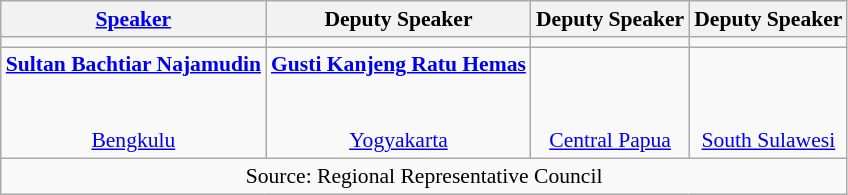<table class="wikitable sortable" style="text-align:center; font-size: 0.9em;">
<tr>
<th><a href='#'>Speaker</a></th>
<th>Deputy Speaker</th>
<th>Deputy Speaker</th>
<th>Deputy Speaker</th>
</tr>
<tr>
<td></td>
<td></td>
<td></td>
<td></td>
</tr>
<tr>
<td><strong><a href='#'>Sultan Bachtiar Najamudin</a></strong><br><br><br><a href='#'>Bengkulu</a></td>
<td><strong><a href='#'>Gusti Kanjeng Ratu Hemas</a></strong><br><br><br><a href='#'>Yogyakarta</a></td>
<td><strong></strong><br><br><br><a href='#'>Central Papua</a></td>
<td><strong></strong><br><br><br><a href='#'>South Sulawesi</a></td>
</tr>
<tr>
<td colspan="4">Source: Regional Representative Council</td>
</tr>
</table>
